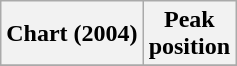<table class="wikitable sortable plainrowheaders" style="text-align:center">
<tr>
<th scope="col">Chart (2004)</th>
<th scope="col">Peak<br> position</th>
</tr>
<tr>
</tr>
</table>
